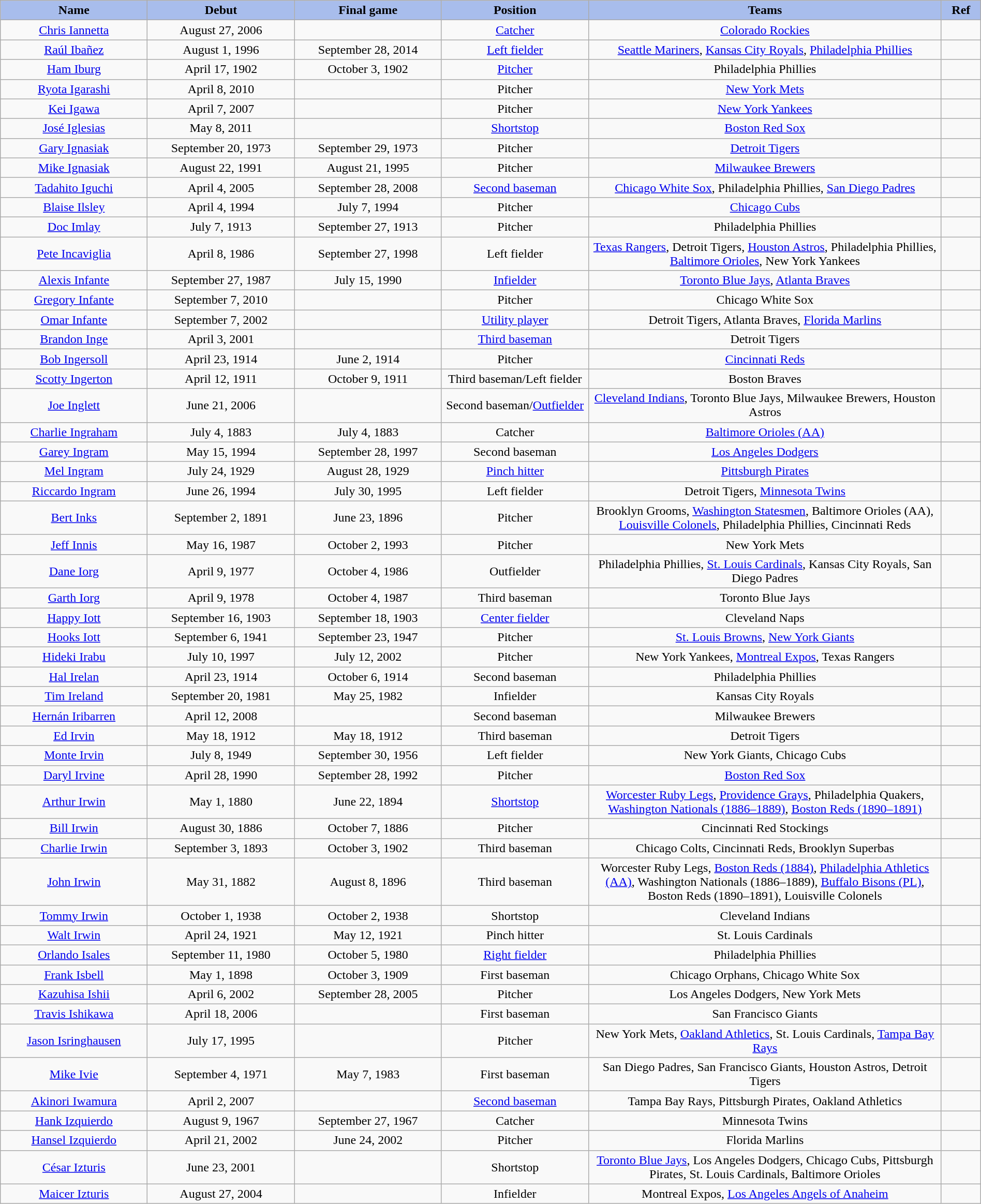<table class="wikitable" style="width: 100%">
<tr>
<th style="background:#A8BDEC;" width=15%>Name</th>
<th width=15% style="background:#A8BDEC;">Debut</th>
<th width=15% style="background:#A8BDEC;">Final game</th>
<th width=15% style="background:#A8BDEC;">Position</th>
<th width=36% style="background:#A8BDEC;">Teams</th>
<th width=4% style="background:#A8BDEC;">Ref</th>
</tr>
<tr align=center>
<td><a href='#'>Chris Iannetta</a></td>
<td>August 27, 2006</td>
<td></td>
<td><a href='#'>Catcher</a></td>
<td><a href='#'>Colorado Rockies</a></td>
<td></td>
</tr>
<tr align=center>
<td><a href='#'>Raúl Ibañez</a></td>
<td>August 1, 1996</td>
<td>September 28, 2014</td>
<td><a href='#'>Left fielder</a></td>
<td><a href='#'>Seattle Mariners</a>, <a href='#'>Kansas City Royals</a>, <a href='#'>Philadelphia Phillies</a></td>
<td></td>
</tr>
<tr align=center>
<td><a href='#'>Ham Iburg</a></td>
<td>April 17, 1902</td>
<td>October 3, 1902</td>
<td><a href='#'>Pitcher</a></td>
<td>Philadelphia Phillies</td>
<td></td>
</tr>
<tr align=center>
<td><a href='#'>Ryota Igarashi</a></td>
<td>April 8, 2010</td>
<td></td>
<td>Pitcher</td>
<td><a href='#'>New York Mets</a></td>
<td></td>
</tr>
<tr align=center>
<td><a href='#'>Kei Igawa</a></td>
<td>April 7, 2007</td>
<td></td>
<td>Pitcher</td>
<td><a href='#'>New York Yankees</a></td>
<td></td>
</tr>
<tr align=center>
<td><a href='#'>José Iglesias</a></td>
<td>May 8, 2011</td>
<td></td>
<td><a href='#'>Shortstop</a></td>
<td><a href='#'>Boston Red Sox</a></td>
<td></td>
</tr>
<tr align=center>
<td><a href='#'>Gary Ignasiak</a></td>
<td>September 20, 1973</td>
<td>September 29, 1973</td>
<td>Pitcher</td>
<td><a href='#'>Detroit Tigers</a></td>
<td></td>
</tr>
<tr align=center>
<td><a href='#'>Mike Ignasiak</a></td>
<td>August 22, 1991</td>
<td>August 21, 1995</td>
<td>Pitcher</td>
<td><a href='#'>Milwaukee Brewers</a></td>
<td></td>
</tr>
<tr align=center>
<td><a href='#'>Tadahito Iguchi</a></td>
<td>April 4, 2005</td>
<td>September 28, 2008</td>
<td><a href='#'>Second baseman</a></td>
<td><a href='#'>Chicago White Sox</a>, Philadelphia Phillies, <a href='#'>San Diego Padres</a></td>
<td></td>
</tr>
<tr align=center>
<td><a href='#'>Blaise Ilsley</a></td>
<td>April 4, 1994</td>
<td>July 7, 1994</td>
<td>Pitcher</td>
<td><a href='#'>Chicago Cubs</a></td>
<td></td>
</tr>
<tr align=center>
<td><a href='#'>Doc Imlay</a></td>
<td>July 7, 1913</td>
<td>September 27, 1913</td>
<td>Pitcher</td>
<td>Philadelphia Phillies</td>
<td></td>
</tr>
<tr align=center>
<td><a href='#'>Pete Incaviglia</a></td>
<td>April 8, 1986</td>
<td>September 27, 1998</td>
<td>Left fielder</td>
<td><a href='#'>Texas Rangers</a>, Detroit Tigers, <a href='#'>Houston Astros</a>, Philadelphia Phillies, <a href='#'>Baltimore Orioles</a>, New York Yankees</td>
<td></td>
</tr>
<tr align=center>
<td><a href='#'>Alexis Infante</a></td>
<td>September 27, 1987</td>
<td>July 15, 1990</td>
<td><a href='#'>Infielder</a></td>
<td><a href='#'>Toronto Blue Jays</a>, <a href='#'>Atlanta Braves</a></td>
<td></td>
</tr>
<tr align=center>
<td><a href='#'>Gregory Infante</a></td>
<td>September 7, 2010</td>
<td></td>
<td>Pitcher</td>
<td>Chicago White Sox</td>
<td></td>
</tr>
<tr align=center>
<td><a href='#'>Omar Infante</a></td>
<td>September 7, 2002</td>
<td></td>
<td><a href='#'>Utility player</a></td>
<td>Detroit Tigers, Atlanta Braves, <a href='#'>Florida Marlins</a></td>
<td></td>
</tr>
<tr align=center>
<td><a href='#'>Brandon Inge</a></td>
<td>April 3, 2001</td>
<td></td>
<td><a href='#'>Third baseman</a></td>
<td>Detroit Tigers</td>
<td></td>
</tr>
<tr align=center>
<td><a href='#'>Bob Ingersoll</a></td>
<td>April 23, 1914</td>
<td>June 2, 1914</td>
<td>Pitcher</td>
<td><a href='#'>Cincinnati Reds</a></td>
<td></td>
</tr>
<tr align=center>
<td><a href='#'>Scotty Ingerton</a></td>
<td>April 12, 1911</td>
<td>October 9, 1911</td>
<td>Third baseman/Left fielder</td>
<td>Boston Braves</td>
<td></td>
</tr>
<tr align=center>
<td><a href='#'>Joe Inglett</a></td>
<td>June 21, 2006</td>
<td></td>
<td>Second baseman/<a href='#'>Outfielder</a></td>
<td><a href='#'>Cleveland Indians</a>, Toronto Blue Jays, Milwaukee Brewers, Houston Astros</td>
<td></td>
</tr>
<tr align=center>
<td><a href='#'>Charlie Ingraham</a></td>
<td>July 4, 1883</td>
<td>July 4, 1883</td>
<td>Catcher</td>
<td><a href='#'>Baltimore Orioles (AA)</a></td>
<td></td>
</tr>
<tr align=center>
<td><a href='#'>Garey Ingram</a></td>
<td>May 15, 1994</td>
<td>September 28, 1997</td>
<td>Second baseman</td>
<td><a href='#'>Los Angeles Dodgers</a></td>
<td></td>
</tr>
<tr align=center>
<td><a href='#'>Mel Ingram</a></td>
<td>July 24, 1929</td>
<td>August 28, 1929</td>
<td><a href='#'>Pinch hitter</a></td>
<td><a href='#'>Pittsburgh Pirates</a></td>
<td></td>
</tr>
<tr align=center>
<td><a href='#'>Riccardo Ingram</a></td>
<td>June 26, 1994</td>
<td>July 30, 1995</td>
<td>Left fielder</td>
<td>Detroit Tigers, <a href='#'>Minnesota Twins</a></td>
<td></td>
</tr>
<tr align=center>
<td><a href='#'>Bert Inks</a></td>
<td>September 2, 1891</td>
<td>June 23, 1896</td>
<td>Pitcher</td>
<td>Brooklyn Grooms, <a href='#'>Washington Statesmen</a>, Baltimore Orioles (AA), <a href='#'>Louisville Colonels</a>, Philadelphia Phillies, Cincinnati Reds</td>
<td></td>
</tr>
<tr align=center>
<td><a href='#'>Jeff Innis</a></td>
<td>May 16, 1987</td>
<td>October 2, 1993</td>
<td>Pitcher</td>
<td>New York Mets</td>
<td></td>
</tr>
<tr align=center>
<td><a href='#'>Dane Iorg</a></td>
<td>April 9, 1977</td>
<td>October 4, 1986</td>
<td>Outfielder</td>
<td>Philadelphia Phillies, <a href='#'>St. Louis Cardinals</a>, Kansas City Royals, San Diego Padres</td>
<td></td>
</tr>
<tr align=center>
<td><a href='#'>Garth Iorg</a></td>
<td>April 9, 1978</td>
<td>October 4, 1987</td>
<td>Third baseman</td>
<td>Toronto Blue Jays</td>
<td></td>
</tr>
<tr align=center>
<td><a href='#'>Happy Iott</a></td>
<td>September 16, 1903</td>
<td>September 18, 1903</td>
<td><a href='#'>Center fielder</a></td>
<td>Cleveland Naps</td>
<td></td>
</tr>
<tr align=center>
<td><a href='#'>Hooks Iott</a></td>
<td>September 6, 1941</td>
<td>September 23, 1947</td>
<td>Pitcher</td>
<td><a href='#'>St. Louis Browns</a>, <a href='#'>New York Giants</a></td>
<td></td>
</tr>
<tr align=center>
<td><a href='#'>Hideki Irabu</a></td>
<td>July 10, 1997</td>
<td>July 12, 2002</td>
<td>Pitcher</td>
<td>New York Yankees, <a href='#'>Montreal Expos</a>, Texas Rangers</td>
<td></td>
</tr>
<tr align=center>
<td><a href='#'>Hal Irelan</a></td>
<td>April 23, 1914</td>
<td>October 6, 1914</td>
<td>Second baseman</td>
<td>Philadelphia Phillies</td>
<td></td>
</tr>
<tr align=center>
<td><a href='#'>Tim Ireland</a></td>
<td>September 20, 1981</td>
<td>May 25, 1982</td>
<td>Infielder</td>
<td>Kansas City Royals</td>
<td></td>
</tr>
<tr align=center>
<td><a href='#'>Hernán Iribarren</a></td>
<td>April 12, 2008</td>
<td></td>
<td>Second baseman</td>
<td>Milwaukee Brewers</td>
<td></td>
</tr>
<tr align=center>
<td><a href='#'>Ed Irvin</a></td>
<td>May 18, 1912</td>
<td>May 18, 1912</td>
<td>Third baseman</td>
<td>Detroit Tigers</td>
<td></td>
</tr>
<tr align=center>
<td><a href='#'>Monte Irvin</a></td>
<td>July 8, 1949</td>
<td>September 30, 1956</td>
<td>Left fielder</td>
<td>New York Giants, Chicago Cubs</td>
<td></td>
</tr>
<tr align=center>
<td><a href='#'>Daryl Irvine</a></td>
<td>April 28, 1990</td>
<td>September 28, 1992</td>
<td>Pitcher</td>
<td><a href='#'>Boston Red Sox</a></td>
<td></td>
</tr>
<tr align=center>
<td><a href='#'>Arthur Irwin</a></td>
<td>May 1, 1880</td>
<td>June 22, 1894</td>
<td><a href='#'>Shortstop</a></td>
<td><a href='#'>Worcester Ruby Legs</a>, <a href='#'>Providence Grays</a>, Philadelphia Quakers, <a href='#'>Washington Nationals (1886–1889)</a>, <a href='#'>Boston Reds (1890–1891)</a></td>
<td></td>
</tr>
<tr align=center>
<td><a href='#'>Bill Irwin</a></td>
<td>August 30, 1886</td>
<td>October 7, 1886</td>
<td>Pitcher</td>
<td>Cincinnati Red Stockings</td>
<td></td>
</tr>
<tr align=center>
<td><a href='#'>Charlie Irwin</a></td>
<td>September 3, 1893</td>
<td>October 3, 1902</td>
<td>Third baseman</td>
<td>Chicago Colts, Cincinnati Reds, Brooklyn Superbas</td>
<td></td>
</tr>
<tr align=center>
<td><a href='#'>John Irwin</a></td>
<td>May 31, 1882</td>
<td>August 8, 1896</td>
<td>Third baseman</td>
<td>Worcester Ruby Legs, <a href='#'>Boston Reds (1884)</a>, <a href='#'>Philadelphia Athletics (AA)</a>, Washington Nationals (1886–1889), <a href='#'>Buffalo Bisons (PL)</a>, Boston Reds (1890–1891), Louisville Colonels</td>
<td></td>
</tr>
<tr align=center>
<td><a href='#'>Tommy Irwin</a></td>
<td>October 1, 1938</td>
<td>October 2, 1938</td>
<td>Shortstop</td>
<td>Cleveland Indians</td>
<td></td>
</tr>
<tr align=center>
<td><a href='#'>Walt Irwin</a></td>
<td>April 24, 1921</td>
<td>May 12, 1921</td>
<td>Pinch hitter</td>
<td>St. Louis Cardinals</td>
<td></td>
</tr>
<tr align=center>
<td><a href='#'>Orlando Isales</a></td>
<td>September 11, 1980</td>
<td>October 5, 1980</td>
<td><a href='#'>Right fielder</a></td>
<td>Philadelphia Phillies</td>
<td></td>
</tr>
<tr align=center>
<td><a href='#'>Frank Isbell</a></td>
<td>May 1, 1898</td>
<td>October 3, 1909</td>
<td>First baseman</td>
<td>Chicago Orphans, Chicago White Sox</td>
<td></td>
</tr>
<tr align=center>
<td><a href='#'>Kazuhisa Ishii</a></td>
<td>April 6, 2002</td>
<td>September 28, 2005</td>
<td>Pitcher</td>
<td>Los Angeles Dodgers, New York Mets</td>
<td></td>
</tr>
<tr align=center>
<td><a href='#'>Travis Ishikawa</a></td>
<td>April 18, 2006</td>
<td></td>
<td>First baseman</td>
<td>San Francisco Giants</td>
<td></td>
</tr>
<tr align=center>
<td><a href='#'>Jason Isringhausen</a></td>
<td>July 17, 1995</td>
<td></td>
<td>Pitcher</td>
<td>New York Mets, <a href='#'>Oakland Athletics</a>, St. Louis Cardinals, <a href='#'>Tampa Bay Rays</a></td>
<td></td>
</tr>
<tr align=center>
<td><a href='#'>Mike Ivie</a></td>
<td>September 4, 1971</td>
<td>May 7, 1983</td>
<td>First baseman</td>
<td>San Diego Padres, San Francisco Giants, Houston Astros, Detroit Tigers</td>
<td></td>
</tr>
<tr align=center>
<td><a href='#'>Akinori Iwamura</a></td>
<td>April 2, 2007</td>
<td></td>
<td><a href='#'>Second baseman</a></td>
<td>Tampa Bay Rays, Pittsburgh Pirates, Oakland Athletics</td>
<td></td>
</tr>
<tr align=center>
<td><a href='#'>Hank Izquierdo</a></td>
<td>August 9, 1967</td>
<td>September 27, 1967</td>
<td>Catcher</td>
<td>Minnesota Twins</td>
<td></td>
</tr>
<tr align=center>
<td><a href='#'>Hansel Izquierdo</a></td>
<td>April 21, 2002</td>
<td>June 24, 2002</td>
<td>Pitcher</td>
<td>Florida Marlins</td>
<td></td>
</tr>
<tr align=center>
<td><a href='#'>César Izturis</a></td>
<td>June 23, 2001</td>
<td></td>
<td>Shortstop</td>
<td><a href='#'>Toronto Blue Jays</a>, Los Angeles Dodgers, Chicago Cubs, Pittsburgh Pirates, St. Louis Cardinals, Baltimore Orioles</td>
<td></td>
</tr>
<tr align=center>
<td><a href='#'>Maicer Izturis</a></td>
<td>August 27, 2004</td>
<td></td>
<td>Infielder</td>
<td>Montreal Expos, <a href='#'>Los Angeles Angels of Anaheim</a></td>
<td></td>
</tr>
</table>
